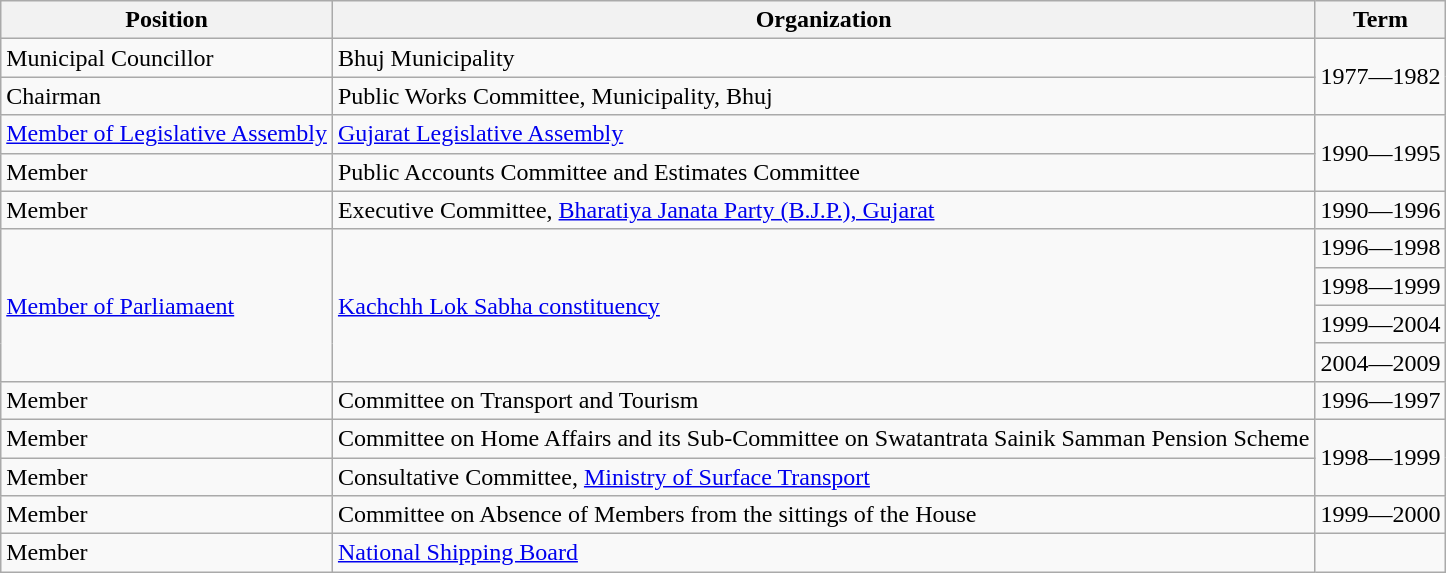<table class="wikitable">
<tr>
<th>Position</th>
<th>Organization</th>
<th>Term</th>
</tr>
<tr>
<td>Municipal Councillor</td>
<td>Bhuj Municipality</td>
<td rowspan="2">1977—1982</td>
</tr>
<tr>
<td>Chairman</td>
<td>Public Works Committee, Municipality, Bhuj</td>
</tr>
<tr>
<td><a href='#'>Member of Legislative Assembly</a></td>
<td><a href='#'>Gujarat Legislative Assembly</a></td>
<td rowspan="2">1990—1995</td>
</tr>
<tr>
<td>Member</td>
<td>Public Accounts Committee and Estimates Committee</td>
</tr>
<tr>
<td>Member</td>
<td>Executive Committee, <a href='#'>Bharatiya Janata Party (B.J.P.), Gujarat</a></td>
<td>1990—1996</td>
</tr>
<tr>
<td rowspan="4"><a href='#'>Member of Parliamaent</a></td>
<td rowspan="4"><a href='#'>Kachchh Lok Sabha constituency</a></td>
<td>1996—1998</td>
</tr>
<tr>
<td>1998—1999</td>
</tr>
<tr>
<td>1999—2004</td>
</tr>
<tr>
<td>2004—2009</td>
</tr>
<tr>
<td>Member</td>
<td>Committee on Transport and Tourism</td>
<td>1996—1997</td>
</tr>
<tr>
<td>Member</td>
<td>Committee on Home Affairs and its Sub-Committee on Swatantrata Sainik Samman Pension Scheme</td>
<td rowspan="2">1998—1999</td>
</tr>
<tr>
<td>Member</td>
<td>Consultative Committee, <a href='#'>Ministry of Surface Transport</a></td>
</tr>
<tr>
<td>Member</td>
<td>Committee on Absence of Members from the sittings of the House</td>
<td>1999—2000</td>
</tr>
<tr>
<td>Member</td>
<td><a href='#'>National Shipping Board</a></td>
<td></td>
</tr>
</table>
